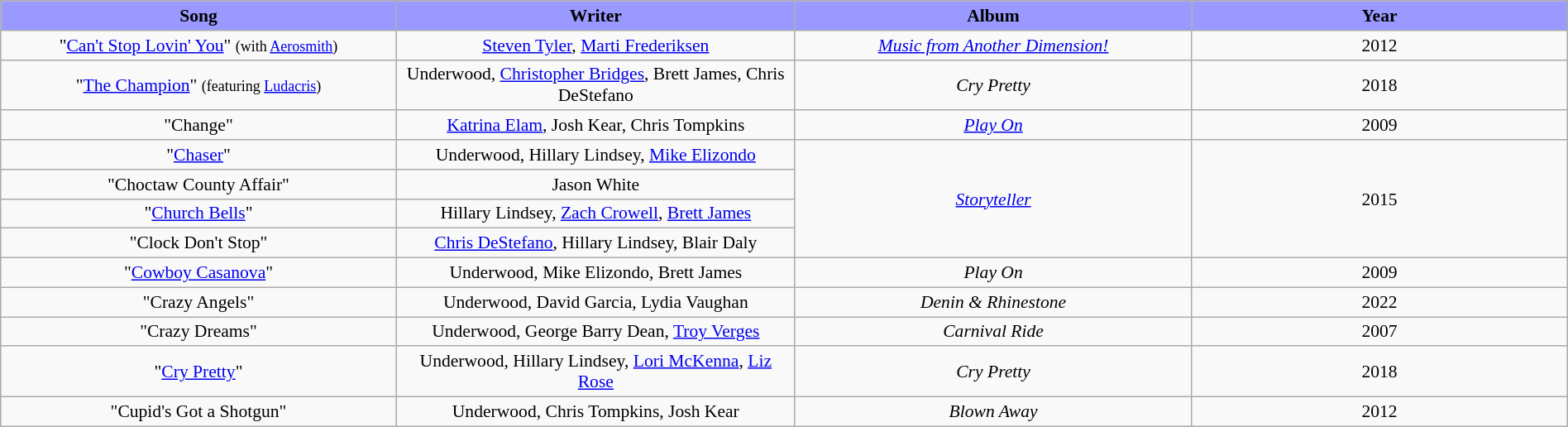<table class="wikitable" style="margin:0.5em auto; clear:both; font-size:.9em; text-align:center; width:100%">
<tr>
<th width="500" style="background: #99F;">Song</th>
<th width="500" style="background: #99F;">Writer</th>
<th width="500" style="background: #99F;">Album</th>
<th width="500" style="background: #99F;">Year</th>
</tr>
<tr>
<td>"<a href='#'>Can't Stop Lovin' You</a>" <small>(with <a href='#'>Aerosmith</a>)</small></td>
<td><a href='#'>Steven Tyler</a>, <a href='#'>Marti Frederiksen</a></td>
<td><em><a href='#'>Music from Another Dimension!</a></em></td>
<td>2012</td>
</tr>
<tr>
<td>"<a href='#'>The Champion</a>" <small>(featuring <a href='#'>Ludacris</a>)</small></td>
<td>Underwood, <a href='#'>Christopher Bridges</a>, Brett James, Chris DeStefano</td>
<td><em>Cry Pretty</em></td>
<td>2018</td>
</tr>
<tr>
<td>"Change"</td>
<td><a href='#'>Katrina Elam</a>, Josh Kear, Chris Tompkins</td>
<td><em><a href='#'>Play On</a></em></td>
<td>2009</td>
</tr>
<tr>
<td>"<a href='#'>Chaser</a>"</td>
<td>Underwood, Hillary Lindsey, <a href='#'>Mike Elizondo</a></td>
<td rowspan="4"><em><a href='#'>Storyteller</a></em></td>
<td rowspan="4">2015</td>
</tr>
<tr>
<td>"Choctaw County Affair"</td>
<td>Jason White</td>
</tr>
<tr>
<td>"<a href='#'>Church Bells</a>"</td>
<td>Hillary Lindsey, <a href='#'>Zach Crowell</a>, <a href='#'>Brett James</a></td>
</tr>
<tr>
<td>"Clock Don't Stop"</td>
<td><a href='#'>Chris DeStefano</a>, Hillary Lindsey, Blair Daly</td>
</tr>
<tr>
<td>"<a href='#'>Cowboy Casanova</a>"</td>
<td>Underwood, Mike Elizondo, Brett James</td>
<td><em>Play On</em></td>
<td>2009</td>
</tr>
<tr>
<td>"Crazy Angels"</td>
<td>Underwood, David Garcia, Lydia Vaughan</td>
<td><em>Denin & Rhinestone</em></td>
<td>2022</td>
</tr>
<tr>
<td>"Crazy Dreams"</td>
<td>Underwood, George Barry Dean, <a href='#'>Troy Verges</a></td>
<td><em>Carnival Ride</em></td>
<td>2007</td>
</tr>
<tr>
<td>"<a href='#'>Cry Pretty</a>"</td>
<td>Underwood, Hillary Lindsey, <a href='#'>Lori McKenna</a>, <a href='#'>Liz Rose</a></td>
<td><em>Cry Pretty</em></td>
<td>2018</td>
</tr>
<tr>
<td>"Cupid's Got a Shotgun"</td>
<td>Underwood, Chris Tompkins, Josh Kear</td>
<td><em>Blown Away</em></td>
<td>2012</td>
</tr>
</table>
